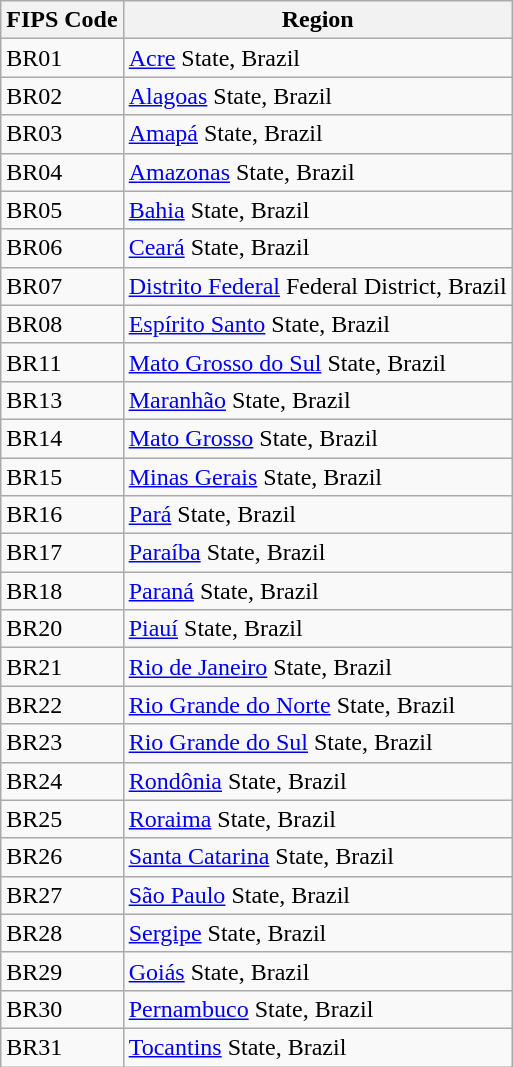<table class="wikitable">
<tr>
<th>FIPS Code</th>
<th>Region</th>
</tr>
<tr>
<td>BR01</td>
<td><a href='#'>Acre</a> State, Brazil</td>
</tr>
<tr>
<td>BR02</td>
<td><a href='#'>Alagoas</a> State, Brazil</td>
</tr>
<tr>
<td>BR03</td>
<td><a href='#'>Amapá</a> State, Brazil</td>
</tr>
<tr>
<td>BR04</td>
<td><a href='#'>Amazonas</a> State, Brazil</td>
</tr>
<tr>
<td>BR05</td>
<td><a href='#'>Bahia</a> State, Brazil</td>
</tr>
<tr>
<td>BR06</td>
<td><a href='#'>Ceará</a> State, Brazil</td>
</tr>
<tr>
<td>BR07</td>
<td><a href='#'>Distrito Federal</a> Federal District, Brazil</td>
</tr>
<tr>
<td>BR08</td>
<td><a href='#'>Espírito Santo</a> State, Brazil</td>
</tr>
<tr>
<td>BR11</td>
<td><a href='#'>Mato Grosso do Sul</a> State, Brazil</td>
</tr>
<tr>
<td>BR13</td>
<td><a href='#'>Maranhão</a> State, Brazil</td>
</tr>
<tr>
<td>BR14</td>
<td><a href='#'>Mato Grosso</a> State, Brazil</td>
</tr>
<tr>
<td>BR15</td>
<td><a href='#'>Minas Gerais</a> State, Brazil</td>
</tr>
<tr>
<td>BR16</td>
<td><a href='#'>Pará</a> State, Brazil</td>
</tr>
<tr>
<td>BR17</td>
<td><a href='#'>Paraíba</a> State, Brazil</td>
</tr>
<tr>
<td>BR18</td>
<td><a href='#'>Paraná</a> State, Brazil</td>
</tr>
<tr>
<td>BR20</td>
<td><a href='#'>Piauí</a> State, Brazil</td>
</tr>
<tr>
<td>BR21</td>
<td><a href='#'>Rio de Janeiro</a> State, Brazil</td>
</tr>
<tr>
<td>BR22</td>
<td><a href='#'>Rio Grande do Norte</a> State, Brazil</td>
</tr>
<tr>
<td>BR23</td>
<td><a href='#'>Rio Grande do Sul</a> State, Brazil</td>
</tr>
<tr>
<td>BR24</td>
<td><a href='#'>Rondônia</a> State, Brazil</td>
</tr>
<tr>
<td>BR25</td>
<td><a href='#'>Roraima</a> State, Brazil</td>
</tr>
<tr>
<td>BR26</td>
<td><a href='#'>Santa Catarina</a> State, Brazil</td>
</tr>
<tr>
<td>BR27</td>
<td><a href='#'>São Paulo</a> State, Brazil</td>
</tr>
<tr>
<td>BR28</td>
<td><a href='#'>Sergipe</a> State, Brazil</td>
</tr>
<tr>
<td>BR29</td>
<td><a href='#'>Goiás</a> State, Brazil</td>
</tr>
<tr>
<td>BR30</td>
<td><a href='#'>Pernambuco</a> State, Brazil</td>
</tr>
<tr>
<td>BR31</td>
<td><a href='#'>Tocantins</a> State, Brazil</td>
</tr>
</table>
